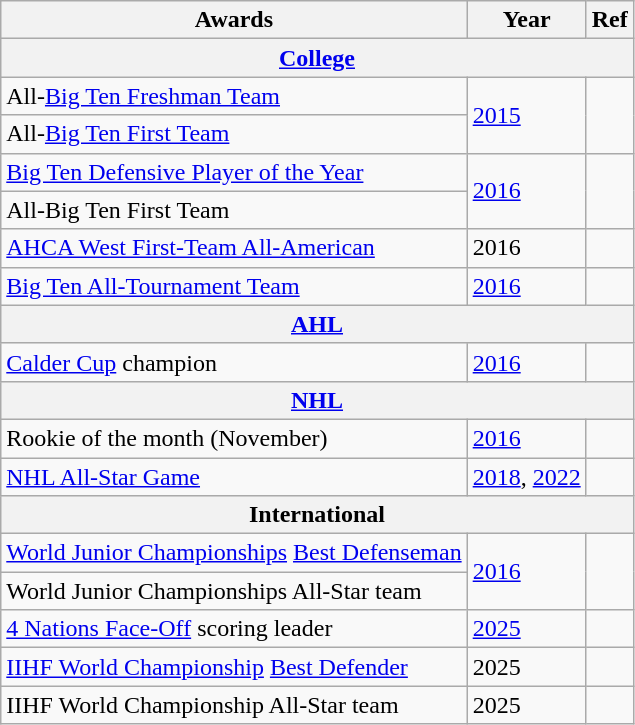<table class="wikitable">
<tr>
<th>Awards</th>
<th>Year</th>
<th>Ref</th>
</tr>
<tr>
<th colspan="3"><a href='#'>College</a></th>
</tr>
<tr>
<td>All-<a href='#'>Big Ten Freshman Team</a></td>
<td rowspan="2"><a href='#'>2015</a></td>
<td rowspan="2"></td>
</tr>
<tr>
<td>All-<a href='#'>Big Ten First Team</a></td>
</tr>
<tr>
<td><a href='#'>Big Ten Defensive Player of the Year</a></td>
<td rowspan="2"><a href='#'>2016</a></td>
<td rowspan="2"></td>
</tr>
<tr>
<td>All-Big Ten First Team</td>
</tr>
<tr>
<td><a href='#'>AHCA West First-Team All-American</a></td>
<td>2016</td>
<td></td>
</tr>
<tr>
<td><a href='#'>Big Ten All-Tournament Team</a></td>
<td><a href='#'>2016</a></td>
<td></td>
</tr>
<tr>
<th colspan="3"><a href='#'>AHL</a></th>
</tr>
<tr>
<td><a href='#'>Calder Cup</a> champion</td>
<td><a href='#'>2016</a></td>
<td></td>
</tr>
<tr>
<th colspan="3"><a href='#'>NHL</a></th>
</tr>
<tr>
<td>Rookie of the month (November)</td>
<td><a href='#'>2016</a></td>
<td></td>
</tr>
<tr>
<td><a href='#'>NHL All-Star Game</a></td>
<td><a href='#'>2018</a>, <a href='#'>2022</a></td>
<td></td>
</tr>
<tr>
<th colspan="3">International</th>
</tr>
<tr>
<td><a href='#'>World Junior Championships</a> <a href='#'>Best Defenseman</a></td>
<td rowspan="2"><a href='#'>2016</a></td>
<td rowspan="2"></td>
</tr>
<tr>
<td>World Junior Championships All-Star team</td>
</tr>
<tr>
<td><a href='#'>4 Nations Face-Off</a> scoring leader</td>
<td><a href='#'>2025</a></td>
<td></td>
</tr>
<tr>
<td><a href='#'>IIHF World Championship</a> <a href='#'>Best Defender</a></td>
<td>2025</td>
<td></td>
</tr>
<tr>
<td>IIHF World Championship All-Star team</td>
<td>2025</td>
<td></td>
</tr>
</table>
